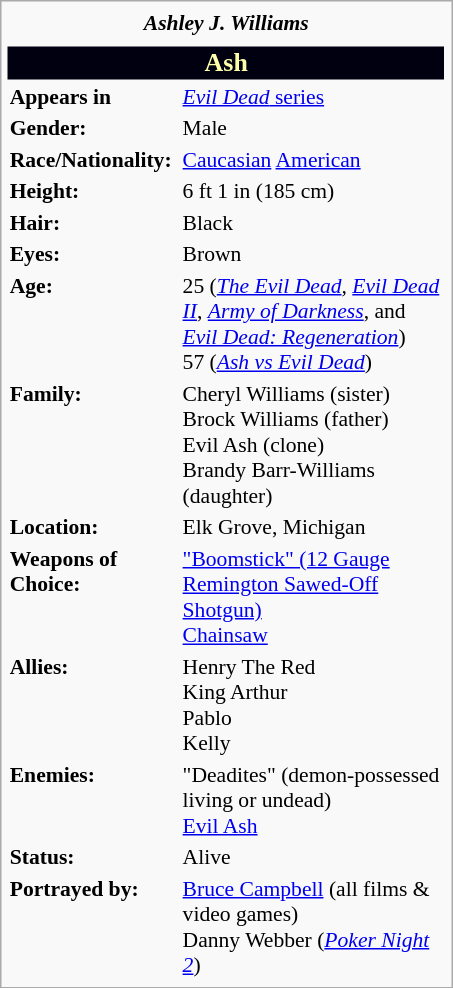<table class="infobox" style="width: 21em; font-size: 90%; text-align: left">
<tr>
<th colspan="2" style="text-align:center;"><em>Ashley J. Williams</em></th>
</tr>
<tr>
<td colspan="2" style="text-align:center;"></td>
</tr>
<tr>
<th colspan="2" style="text-align:center; font-size: larger; background-color: #001; color: #ffa;">Ash</th>
</tr>
<tr>
<th>Appears in</th>
<td><a href='#'><em>Evil Dead</em> series</a></td>
</tr>
<tr>
<th>Gender:</th>
<td>Male</td>
</tr>
<tr>
<th>Race/Nationality:</th>
<td><a href='#'>Caucasian</a> <a href='#'>American</a></td>
</tr>
<tr>
<th>Height:</th>
<td>6 ft 1 in (185 cm)</td>
</tr>
<tr>
<th>Hair:</th>
<td>Black</td>
</tr>
<tr>
<th>Eyes:</th>
<td>Brown</td>
</tr>
<tr>
<th>Age:</th>
<td>25 (<em><a href='#'>The Evil Dead</a>,</em> <em><a href='#'>Evil Dead II</a></em>, <em><a href='#'>Army of Darkness</a></em>, and <em><a href='#'>Evil Dead: Regeneration</a></em>) <br>57 (<em><a href='#'>Ash vs Evil Dead</a></em>)</td>
</tr>
<tr>
<th>Family:</th>
<td>Cheryl Williams (sister)<br>Brock Williams (father)<br>Evil Ash (clone)<br>Brandy Barr-Williams (daughter)</td>
</tr>
<tr>
<th>Location:</th>
<td>Elk Grove, Michigan</td>
</tr>
<tr>
<th>Weapons of Choice:</th>
<td><a href='#'>"Boomstick" (12 Gauge Remington Sawed-Off Shotgun)</a> <br> <a href='#'>Chainsaw</a></td>
</tr>
<tr>
<th>Allies:</th>
<td>Henry The Red<br>King Arthur<br>Pablo<br>Kelly</td>
</tr>
<tr>
<th>Enemies:</th>
<td>"Deadites" (demon-possessed living or undead)<br> <a href='#'>Evil Ash</a></td>
</tr>
<tr>
<th>Status:</th>
<td>Alive</td>
</tr>
<tr>
<th>Portrayed by:</th>
<td><a href='#'>Bruce Campbell</a> (all films & video games)<br>Danny Webber (<em><a href='#'>Poker Night 2</a></em>)</td>
</tr>
</table>
